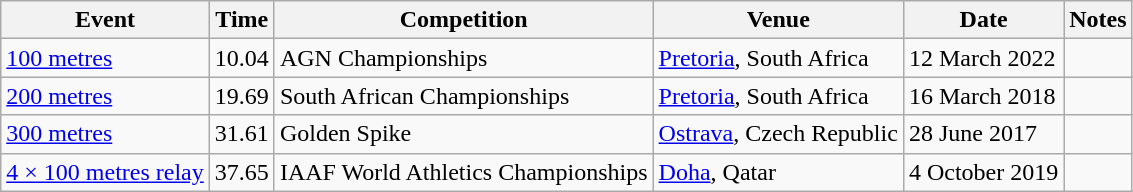<table class=wikitable>
<tr>
<th>Event</th>
<th>Time</th>
<th>Competition</th>
<th>Venue</th>
<th>Date</th>
<th>Notes</th>
</tr>
<tr>
<td><a href='#'>100 metres</a></td>
<td>10.04</td>
<td>AGN Championships</td>
<td><a href='#'>Pretoria</a>, South Africa</td>
<td>12 March 2022</td>
<td></td>
</tr>
<tr>
<td><a href='#'>200 metres</a></td>
<td>19.69</td>
<td>South African Championships</td>
<td><a href='#'>Pretoria</a>, South Africa</td>
<td>16 March 2018</td>
<td> </td>
</tr>
<tr>
<td><a href='#'>300 metres</a></td>
<td>31.61</td>
<td>Golden Spike</td>
<td><a href='#'>Ostrava</a>, Czech Republic</td>
<td>28 June 2017</td>
<td></td>
</tr>
<tr>
<td><a href='#'>4 × 100 metres relay</a></td>
<td>37.65</td>
<td>IAAF World Athletics Championships</td>
<td><a href='#'>Doha</a>, Qatar</td>
<td>4 October 2019</td>
<td> </td>
</tr>
</table>
